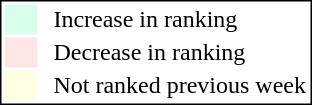<table style="border:1px solid black; float:right;">
<tr>
<td style="background:#D8FFEB; width:20px;"></td>
<td> </td>
<td>Increase in ranking</td>
</tr>
<tr>
<td style="background:#FFE6E6; width:20px;"></td>
<td> </td>
<td>Decrease in ranking</td>
</tr>
<tr>
<td style="background:#FFFFE6; width:20px;"></td>
<td> </td>
<td>Not ranked previous week</td>
</tr>
</table>
